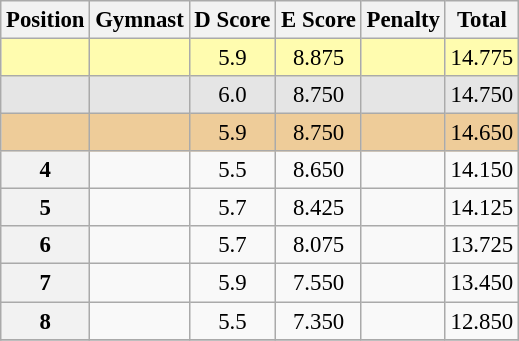<table class="wikitable sortable" style="text-align:center; font-size:95%">
<tr>
<th>Position</th>
<th>Gymnast</th>
<th>D Score</th>
<th>E Score</th>
<th>Penalty</th>
<th>Total</th>
</tr>
<tr bgcolor=fffcaf>
<td></td>
<td align=left></td>
<td>5.9</td>
<td>8.875</td>
<td></td>
<td>14.775</td>
</tr>
<tr bgcolor=e5e5e5>
<td></td>
<td align=left></td>
<td>6.0</td>
<td>8.750</td>
<td></td>
<td>14.750</td>
</tr>
<tr bgcolor=eecc99>
<td></td>
<td align=left></td>
<td>5.9</td>
<td>8.750</td>
<td></td>
<td>14.650</td>
</tr>
<tr>
<th><strong>4</strong></th>
<td align=left></td>
<td>5.5</td>
<td>8.650</td>
<td></td>
<td>14.150</td>
</tr>
<tr>
<th><strong>5</strong></th>
<td align=left></td>
<td>5.7</td>
<td>8.425</td>
<td></td>
<td>14.125</td>
</tr>
<tr>
<th><strong>6</strong></th>
<td align=left></td>
<td>5.7</td>
<td>8.075</td>
<td></td>
<td>13.725</td>
</tr>
<tr>
<th><strong>7</strong></th>
<td align=left></td>
<td>5.9</td>
<td>7.550</td>
<td></td>
<td>13.450</td>
</tr>
<tr>
<th><strong>8</strong></th>
<td align=left></td>
<td>5.5</td>
<td>7.350</td>
<td></td>
<td>12.850</td>
</tr>
<tr>
</tr>
</table>
